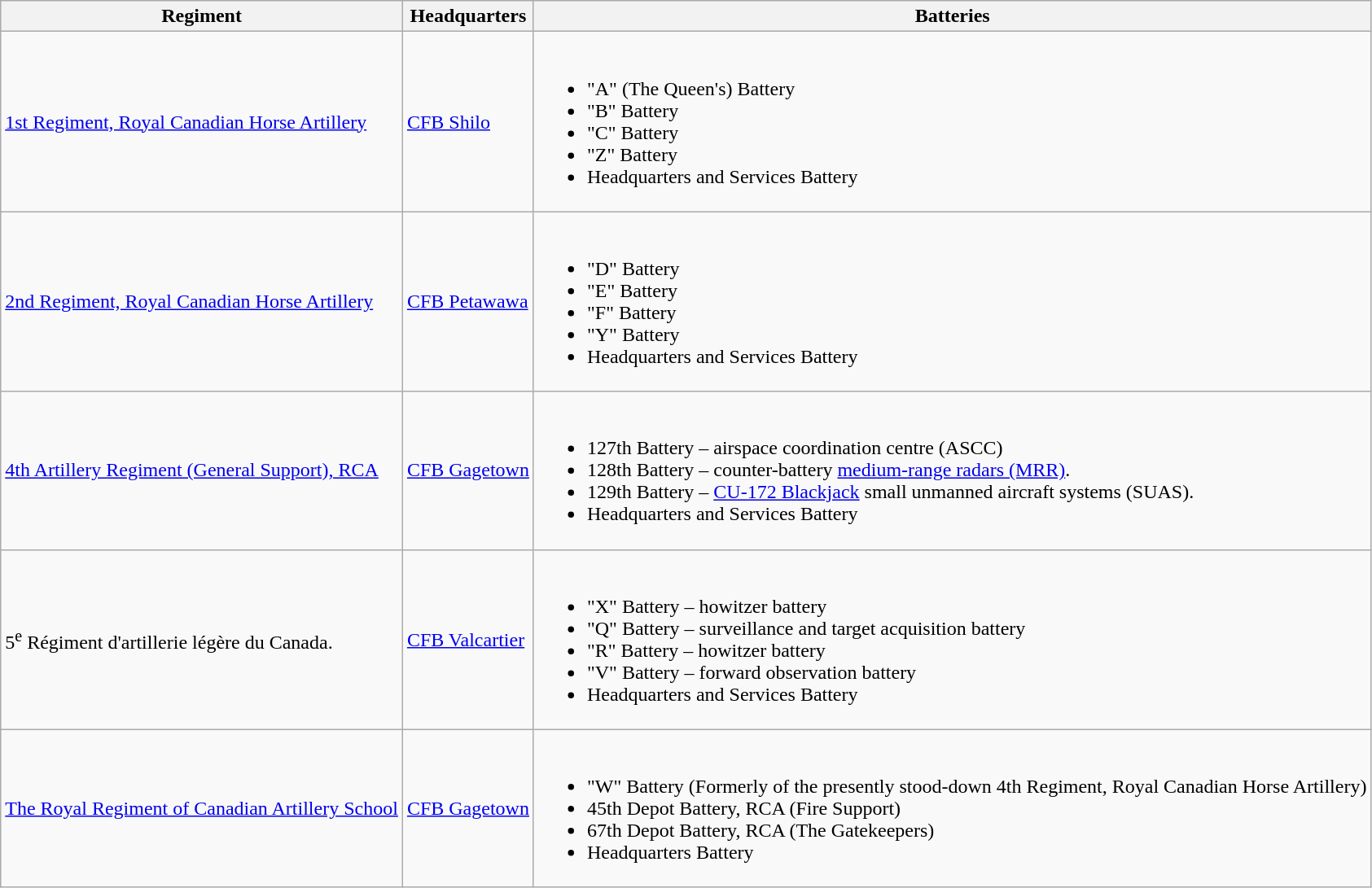<table class="wikitable">
<tr>
<th>Regiment</th>
<th>Headquarters</th>
<th>Batteries</th>
</tr>
<tr>
<td><a href='#'>1st Regiment, Royal Canadian Horse Artillery</a></td>
<td><a href='#'>CFB Shilo</a></td>
<td><br><ul><li>"A" (The Queen's) Battery</li><li>"B" Battery</li><li>"C" Battery</li><li>"Z" Battery</li><li>Headquarters and Services Battery</li></ul></td>
</tr>
<tr>
<td><a href='#'>2nd Regiment, Royal Canadian Horse Artillery</a></td>
<td><a href='#'>CFB Petawawa</a></td>
<td><br><ul><li>"D" Battery</li><li>"E" Battery</li><li>"F" Battery</li><li>"Y" Battery</li><li>Headquarters and Services Battery</li></ul></td>
</tr>
<tr>
<td><a href='#'>4th Artillery Regiment (General Support), RCA</a></td>
<td><a href='#'>CFB Gagetown</a></td>
<td><br><ul><li>127th Battery – airspace coordination centre (ASCC)</li><li>128th Battery – counter-battery <a href='#'>medium-range radars (MRR)</a>.</li><li>129th Battery – <a href='#'>CU-172 Blackjack</a> small unmanned aircraft systems (SUAS).</li><li>Headquarters and Services Battery</li></ul></td>
</tr>
<tr>
<td>5<sup>e</sup> Régiment d'artillerie légère du Canada.</td>
<td><a href='#'>CFB Valcartier</a></td>
<td><br><ul><li>"X" Battery – howitzer battery</li><li>"Q" Battery – surveillance and target acquisition battery</li><li>"R" Battery – howitzer battery</li><li>"V" Battery – forward observation battery</li><li>Headquarters and Services Battery</li></ul></td>
</tr>
<tr>
<td><a href='#'>The Royal Regiment of Canadian Artillery School</a></td>
<td><a href='#'>CFB Gagetown</a></td>
<td><br><ul><li>"W" Battery (Formerly of the presently stood-down 4th Regiment, Royal Canadian Horse Artillery)</li><li>45th Depot Battery, RCA (Fire Support)</li><li>67th Depot Battery, RCA (The Gatekeepers)</li><li>Headquarters Battery</li></ul></td>
</tr>
</table>
